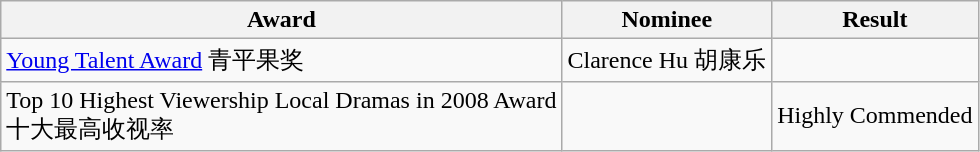<table class="wikitable">
<tr>
<th>Award</th>
<th>Nominee</th>
<th>Result</th>
</tr>
<tr>
<td rowspan="1"><a href='#'>Young Talent Award</a> 青平果奖</td>
<td>Clarence Hu 胡康乐</td>
<td></td>
</tr>
<tr>
<td>Top 10 Highest Viewership Local Dramas in 2008 Award <br> 十大最高收视率</td>
<td></td>
<td>  Highly Commended</td>
</tr>
</table>
